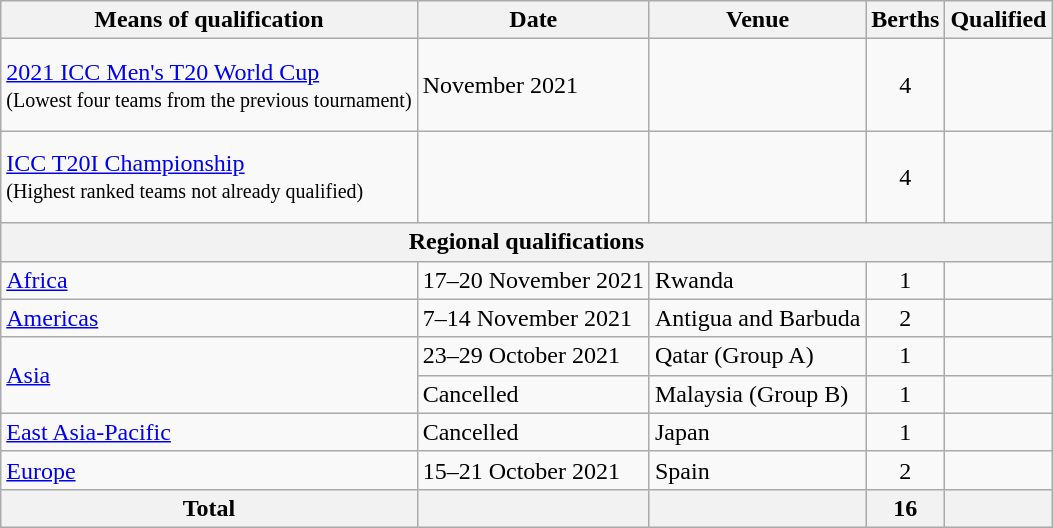<table class="wikitable">
<tr>
<th>Means of qualification</th>
<th>Date</th>
<th>Venue</th>
<th>Berths</th>
<th>Qualified</th>
</tr>
<tr>
<td><a href='#'>2021 ICC Men's T20 World Cup</a><br><small>(Lowest four teams from the previous tournament)</small></td>
<td>November 2021</td>
<td><br></td>
<td style="text-align:center">4</td>
<td><br><br><br></td>
</tr>
<tr>
<td><a href='#'>ICC T20I Championship</a><br><small>(Highest ranked teams not already qualified)</small></td>
<td></td>
<td></td>
<td style="text-align:center">4</td>
<td><br><br><br></td>
</tr>
<tr>
<th colspan="5">Regional qualifications</th>
</tr>
<tr>
<td><a href='#'>Africa</a></td>
<td>17–20 November 2021</td>
<td> Rwanda</td>
<td style="text-align:center">1</td>
<td></td>
</tr>
<tr>
<td><a href='#'>Americas</a></td>
<td>7–14 November 2021</td>
<td> Antigua and Barbuda</td>
<td style="text-align:center">2</td>
<td><br></td>
</tr>
<tr>
<td rowspan="2"><a href='#'>Asia</a></td>
<td>23–29 October 2021</td>
<td> Qatar (Group A)</td>
<td style="text-align:center">1</td>
<td></td>
</tr>
<tr>
<td>Cancelled</td>
<td> Malaysia (Group B)</td>
<td style="text-align:center">1</td>
<td></td>
</tr>
<tr>
<td><a href='#'>East Asia-Pacific</a></td>
<td>Cancelled</td>
<td> Japan</td>
<td style="text-align:center">1</td>
<td></td>
</tr>
<tr>
<td><a href='#'>Europe</a></td>
<td>15–21 October 2021</td>
<td> Spain</td>
<td style="text-align:center">2</td>
<td><br></td>
</tr>
<tr>
<th>Total</th>
<th></th>
<th></th>
<th>16</th>
<th></th>
</tr>
</table>
